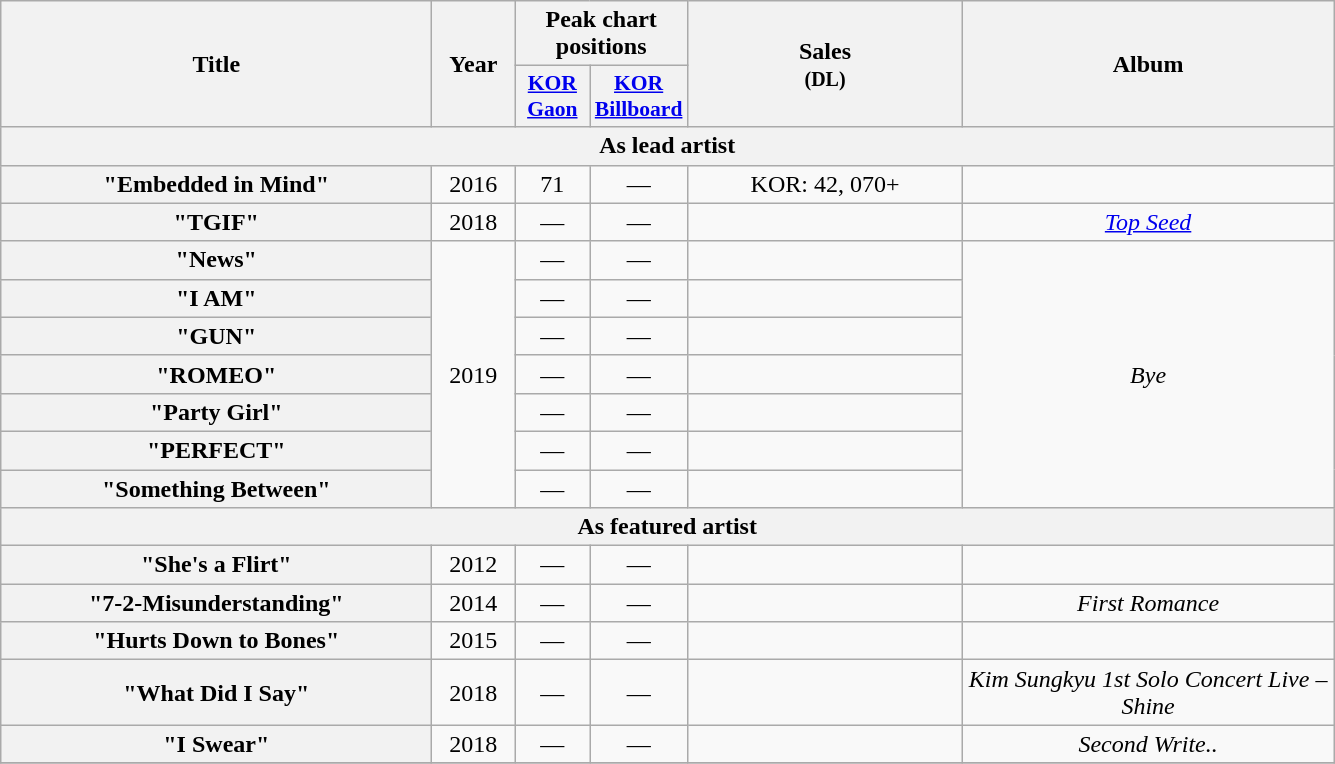<table class="wikitable plainrowheaders" style="text-align:center;">
<tr>
<th rowspan="2" scope="col" style="width:17.5em;">Title</th>
<th rowspan="2" scope="col" style="width:3em;">Year</th>
<th colspan="2" scope="col">Peak chart positions</th>
<th rowspan="2" scope="col" style="width:11em;">Sales<br><small>(DL)</small></th>
<th rowspan="2" scope="col" style="width:15em;">Album</th>
</tr>
<tr>
<th scope="col" style="width:3em;font-size:90%;"><a href='#'>KOR Gaon</a></th>
<th scope="col" style="width:3em;font-size:90%;"><a href='#'>KOR Billboard</a></th>
</tr>
<tr>
<th colspan="6">As lead artist</th>
</tr>
<tr>
<th scope=row>"Embedded in Mind"  <br></th>
<td>2016</td>
<td>71</td>
<td>—</td>
<td>KOR: 42, 070+</td>
<td><em></em></td>
</tr>
<tr>
<th scope=row>"TGIF"</th>
<td>2018</td>
<td>—</td>
<td>—</td>
<td></td>
<td><em><a href='#'>Top Seed</a></em></td>
</tr>
<tr>
<th scope=row>"News"</th>
<td rowspan="7">2019</td>
<td>—</td>
<td>—</td>
<td></td>
<td rowspan="7"><em>Bye</em></td>
</tr>
<tr>
<th scope=row>"I AM"</th>
<td>—</td>
<td>—</td>
<td></td>
</tr>
<tr>
<th scope=row>"GUN"</th>
<td>—</td>
<td>—</td>
<td></td>
</tr>
<tr>
<th scope=row>"ROMEO"</th>
<td>—</td>
<td>—</td>
<td></td>
</tr>
<tr>
<th scope=row>"Party Girl"</th>
<td>—</td>
<td>—</td>
<td></td>
</tr>
<tr>
<th scope=row>"PERFECT"</th>
<td>—</td>
<td>—</td>
<td></td>
</tr>
<tr>
<th scope=row>"Something Between"</th>
<td>—</td>
<td>—</td>
<td></td>
</tr>
<tr>
<th colspan="6">As featured artist</th>
</tr>
<tr>
<th scope=row>"She's a Flirt"  <br></th>
<td>2012</td>
<td>—</td>
<td>—</td>
<td></td>
<td><em></em></td>
</tr>
<tr>
<th scope=row>"7-2-Misunderstanding"  <br></th>
<td>2014</td>
<td>—</td>
<td>—</td>
<td></td>
<td><em>First Romance</em></td>
</tr>
<tr>
<th scope=row>"Hurts Down to Bones"  <br></th>
<td>2015</td>
<td>—</td>
<td>—</td>
<td></td>
<td><em></em></td>
</tr>
<tr>
<th scope=row>"What Did I Say"  <br></th>
<td>2018</td>
<td>—</td>
<td>—</td>
<td></td>
<td><em>Kim Sungkyu 1st Solo Concert Live – Shine</em></td>
</tr>
<tr>
<th scope=row>"I Swear" <br></th>
<td>2018</td>
<td>—</td>
<td>—</td>
<td></td>
<td><em>Second Write..</em></td>
</tr>
<tr>
</tr>
</table>
